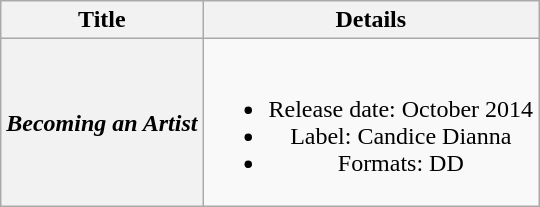<table class="wikitable plainrowheaders" style="text-align:center;">
<tr>
<th>Title</th>
<th>Details</th>
</tr>
<tr>
<th scope="row"><em>Becoming an Artist</em></th>
<td><br><ul><li>Release date: October 2014</li><li>Label: Candice Dianna</li><li>Formats: DD</li></ul></td>
</tr>
</table>
